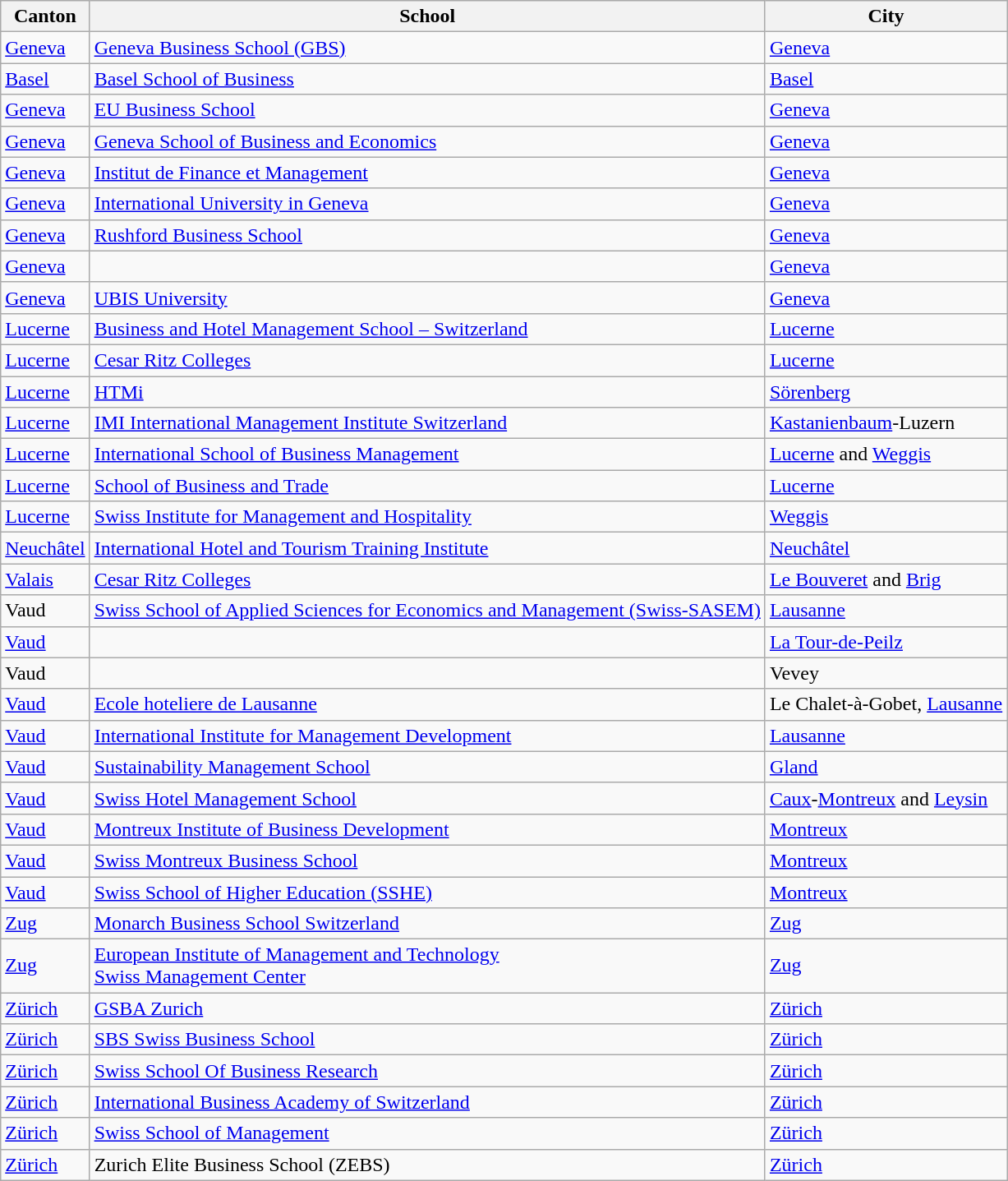<table class="wikitable sortable">
<tr>
<th>Canton</th>
<th>School</th>
<th>City</th>
</tr>
<tr>
<td><a href='#'>Geneva</a></td>
<td><a href='#'>Geneva Business School (GBS)</a></td>
<td><a href='#'>Geneva</a></td>
</tr>
<tr>
<td><a href='#'>Basel</a></td>
<td><a href='#'>Basel School of Business</a></td>
<td><a href='#'>Basel</a></td>
</tr>
<tr>
<td><a href='#'>Geneva</a></td>
<td><a href='#'>EU Business School</a></td>
<td><a href='#'>Geneva</a></td>
</tr>
<tr>
<td><a href='#'>Geneva</a></td>
<td><a href='#'>Geneva School of Business and Economics</a></td>
<td><a href='#'>Geneva</a></td>
</tr>
<tr>
<td><a href='#'>Geneva</a></td>
<td><a href='#'>Institut de Finance et Management</a></td>
<td><a href='#'>Geneva</a></td>
</tr>
<tr>
<td><a href='#'>Geneva</a></td>
<td><a href='#'>International University in Geneva</a></td>
<td><a href='#'>Geneva</a></td>
</tr>
<tr>
<td><a href='#'>Geneva</a></td>
<td><a href='#'>Rushford Business School</a></td>
<td><a href='#'>Geneva</a></td>
</tr>
<tr>
<td><a href='#'>Geneva</a></td>
<td></td>
<td><a href='#'>Geneva</a></td>
</tr>
<tr>
<td><a href='#'>Geneva</a></td>
<td><a href='#'>UBIS University</a></td>
<td><a href='#'>Geneva</a></td>
</tr>
<tr>
<td><a href='#'>Lucerne</a></td>
<td><a href='#'>Business and Hotel Management School – Switzerland</a></td>
<td><a href='#'>Lucerne</a></td>
</tr>
<tr>
<td><a href='#'>Lucerne</a></td>
<td><a href='#'>Cesar Ritz Colleges</a></td>
<td><a href='#'>Lucerne</a></td>
</tr>
<tr>
<td><a href='#'>Lucerne</a></td>
<td><a href='#'>HTMi</a></td>
<td><a href='#'>Sörenberg</a></td>
</tr>
<tr>
<td><a href='#'>Lucerne</a></td>
<td><a href='#'>IMI International Management Institute Switzerland</a></td>
<td><a href='#'>Kastanienbaum</a>-Luzern</td>
</tr>
<tr>
<td><a href='#'>Lucerne</a></td>
<td><a href='#'>International School of Business Management</a></td>
<td><a href='#'>Lucerne</a> and <a href='#'>Weggis</a></td>
</tr>
<tr>
<td><a href='#'>Lucerne</a></td>
<td><a href='#'>School of Business and Trade</a></td>
<td><a href='#'>Lucerne</a></td>
</tr>
<tr>
<td><a href='#'>Lucerne</a></td>
<td><a href='#'>Swiss Institute for Management and Hospitality</a></td>
<td><a href='#'>Weggis</a></td>
</tr>
<tr>
<td><a href='#'>Neuchâtel</a></td>
<td><a href='#'>International Hotel and Tourism Training Institute</a></td>
<td><a href='#'>Neuchâtel</a></td>
</tr>
<tr>
<td><a href='#'>Valais</a></td>
<td><a href='#'>Cesar Ritz Colleges</a></td>
<td><a href='#'>Le Bouveret</a> and <a href='#'>Brig</a></td>
</tr>
<tr>
<td>Vaud</td>
<td><a href='#'>Swiss School of Applied Sciences for Economics and Management (Swiss-SASEM)</a></td>
<td><a href='#'>Lausanne</a></td>
</tr>
<tr>
<td><a href='#'>Vaud</a></td>
<td></td>
<td><a href='#'>La Tour-de-Peilz</a></td>
</tr>
<tr>
<td>Vaud</td>
<td></td>
<td>Vevey</td>
</tr>
<tr>
<td><a href='#'>Vaud</a></td>
<td><a href='#'>Ecole hoteliere de Lausanne</a></td>
<td>Le Chalet-à-Gobet, <a href='#'>Lausanne</a></td>
</tr>
<tr>
<td><a href='#'>Vaud</a></td>
<td><a href='#'>International Institute for Management Development</a></td>
<td><a href='#'>Lausanne</a></td>
</tr>
<tr>
<td><a href='#'>Vaud</a></td>
<td><a href='#'>Sustainability Management School</a></td>
<td><a href='#'>Gland</a></td>
</tr>
<tr>
<td><a href='#'>Vaud</a></td>
<td><a href='#'>Swiss Hotel Management School</a></td>
<td><a href='#'>Caux</a>-<a href='#'>Montreux</a> and <a href='#'>Leysin</a></td>
</tr>
<tr>
<td><a href='#'>Vaud</a></td>
<td><a href='#'>Montreux Institute of Business Development</a></td>
<td><a href='#'>Montreux</a></td>
</tr>
<tr>
<td><a href='#'>Vaud</a></td>
<td><a href='#'>Swiss Montreux Business School</a></td>
<td><a href='#'>Montreux</a></td>
</tr>
<tr>
<td><a href='#'>Vaud</a></td>
<td><a href='#'>Swiss School of Higher Education (SSHE)</a></td>
<td><a href='#'>Montreux</a></td>
</tr>
<tr>
<td><a href='#'>Zug</a></td>
<td><a href='#'>Monarch Business School Switzerland</a></td>
<td><a href='#'>Zug</a></td>
</tr>
<tr>
<td><a href='#'>Zug</a></td>
<td><a href='#'>European Institute of Management and Technology</a><br><a href='#'>Swiss Management Center</a></td>
<td><a href='#'>Zug</a></td>
</tr>
<tr>
<td><a href='#'>Zürich</a></td>
<td><a href='#'>GSBA Zurich</a></td>
<td><a href='#'>Zürich</a></td>
</tr>
<tr>
<td><a href='#'>Zürich</a></td>
<td><a href='#'>SBS Swiss Business School</a></td>
<td><a href='#'>Zürich</a></td>
</tr>
<tr>
<td><a href='#'>Zürich</a></td>
<td><a href='#'>Swiss School Of Business Research</a></td>
<td><a href='#'>Zürich</a></td>
</tr>
<tr>
<td><a href='#'>Zürich</a></td>
<td><a href='#'>International Business Academy of Switzerland</a></td>
<td><a href='#'>Zürich</a></td>
</tr>
<tr>
<td><a href='#'>Zürich</a></td>
<td><a href='#'>Swiss School of Management</a></td>
<td><a href='#'>Zürich</a></td>
</tr>
<tr>
<td><a href='#'>Zürich</a></td>
<td>Zurich Elite Business School (ZEBS)</td>
<td><a href='#'>Zürich</a></td>
</tr>
</table>
